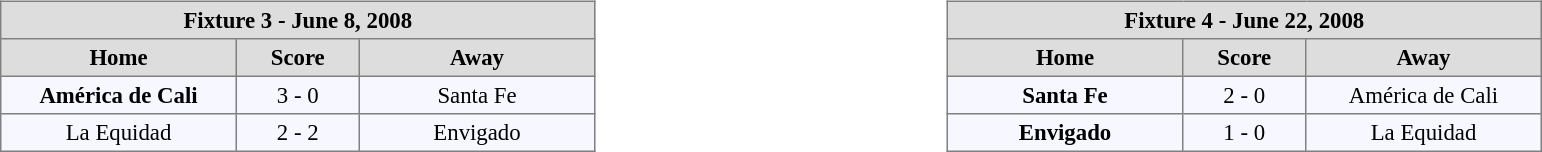<table width=100%>
<tr>
<td valign=top width=50% align=left><br><table align=center bgcolor="#f7f8ff" cellpadding="3" cellspacing="0" border="1" style="font-size: 95%; border: gray solid 1px; border-collapse: collapse;">
<tr align=center bgcolor=#DDDDDD style="color:black;">
<th colspan=3 align=center>Fixture 3 - June 8, 2008</th>
</tr>
<tr align=center bgcolor=#DDDDDD style="color:black;">
<th width="150">Home</th>
<th width="75">Score</th>
<th width="150">Away</th>
</tr>
<tr align=center>
<td><strong>América de Cali</strong></td>
<td>3 - 0</td>
<td>Santa Fe</td>
</tr>
<tr align=center>
<td>La Equidad</td>
<td>2 - 2</td>
<td>Envigado</td>
</tr>
</table>
</td>
<td valign=top width=50% align=left><br><table align=center bgcolor="#f7f8ff" cellpadding="3" cellspacing="0" border="1" style="font-size: 95%; border: gray solid 1px; border-collapse: collapse;">
<tr align=center bgcolor=#DDDDDD style="color:black;">
<th colspan=3 align=center>Fixture 4 - June 22, 2008</th>
</tr>
<tr align=center bgcolor=#DDDDDD style="color:black;">
<th width="150">Home</th>
<th width="75">Score</th>
<th width="150">Away</th>
</tr>
<tr align=center>
<td><strong>Santa Fe</strong></td>
<td>2 - 0</td>
<td>América de Cali</td>
</tr>
<tr align=center>
<td><strong>Envigado</strong></td>
<td>1 - 0</td>
<td>La Equidad</td>
</tr>
</table>
</td>
</tr>
</table>
